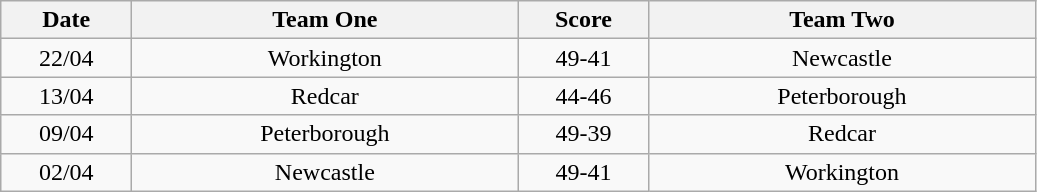<table class="wikitable" style="text-align: center">
<tr>
<th width=80>Date</th>
<th width=250>Team One</th>
<th width=80>Score</th>
<th width=250>Team Two</th>
</tr>
<tr>
<td>22/04</td>
<td>Workington</td>
<td>49-41</td>
<td>Newcastle</td>
</tr>
<tr>
<td>13/04</td>
<td>Redcar</td>
<td>44-46</td>
<td>Peterborough</td>
</tr>
<tr>
<td>09/04</td>
<td>Peterborough</td>
<td>49-39</td>
<td>Redcar</td>
</tr>
<tr>
<td>02/04</td>
<td>Newcastle</td>
<td>49-41</td>
<td>Workington</td>
</tr>
</table>
